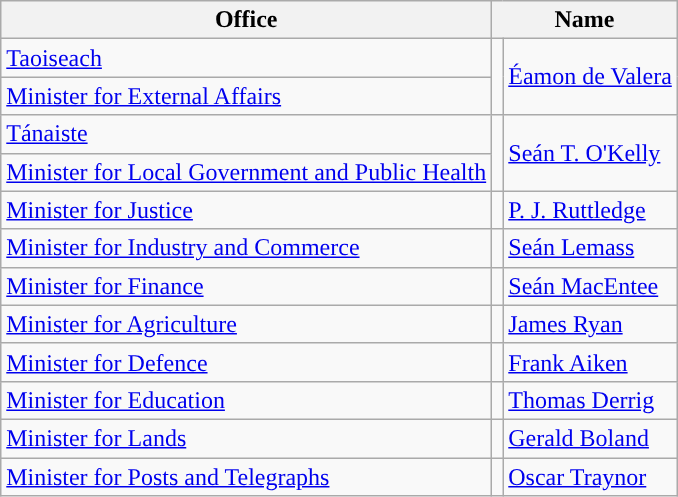<table class="wikitable">
<tr>
<th>Office</th>
<th colspan="2">Name</th>
</tr>
<tr>
<td><a href='#'>Taoiseach</a></td>
<td rowspan=2 style="background-color: "></td>
<td rowspan=2><a href='#'>Éamon de Valera</a></td>
</tr>
<tr>
<td><a href='#'>Minister for External Affairs</a></td>
</tr>
<tr>
<td><a href='#'>Tánaiste</a></td>
<td rowspan=2 style="background-color: "></td>
<td rowspan=2><a href='#'>Seán T. O'Kelly</a></td>
</tr>
<tr>
<td><a href='#'>Minister for Local Government and Public Health</a></td>
</tr>
<tr>
<td><a href='#'>Minister for Justice</a></td>
<td style="background-color: "></td>
<td><a href='#'>P. J. Ruttledge</a></td>
</tr>
<tr>
<td><a href='#'>Minister for Industry and Commerce</a></td>
<td style="background-color: "></td>
<td><a href='#'>Seán Lemass</a></td>
</tr>
<tr>
<td><a href='#'>Minister for Finance</a></td>
<td style="background-color: "></td>
<td><a href='#'>Seán MacEntee</a></td>
</tr>
<tr>
<td><a href='#'>Minister for Agriculture</a></td>
<td style="background-color: "></td>
<td><a href='#'>James Ryan</a></td>
</tr>
<tr>
<td><a href='#'>Minister for Defence</a></td>
<td style="background-color: "></td>
<td><a href='#'>Frank Aiken</a></td>
</tr>
<tr>
<td><a href='#'>Minister for Education</a></td>
<td style="background-color: "></td>
<td><a href='#'>Thomas Derrig</a></td>
</tr>
<tr>
<td><a href='#'>Minister for Lands</a></td>
<td style="background-color: "></td>
<td><a href='#'>Gerald Boland</a></td>
</tr>
<tr>
<td><a href='#'>Minister for Posts and Telegraphs</a></td>
<td style="background-color: "></td>
<td><a href='#'>Oscar Traynor</a></td>
</tr>
</table>
